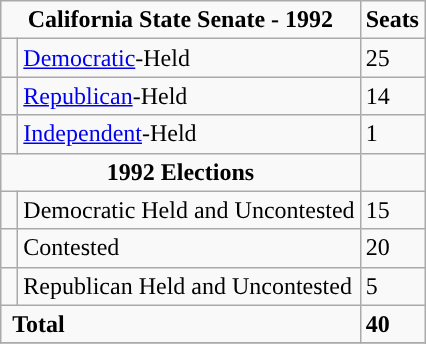<table class="wikitable">
<tr>
<td colspan="2" rowspan="1" align="center" valign="top"><strong>California State Senate - 1992</strong></td>
<td style="vertical-align:top;"><strong>Seats</strong><br></td>
</tr>
<tr>
<td style="background-color:"> </td>
<td><a href='#'>Democratic</a>-Held</td>
<td>25</td>
</tr>
<tr>
<td style="background-color:"> </td>
<td><a href='#'>Republican</a>-Held</td>
<td>14</td>
</tr>
<tr>
<td style="background-color:"> </td>
<td><a href='#'>Independent</a>-Held</td>
<td>1</td>
</tr>
<tr>
<td colspan="2" rowspan="1" align="center"><strong>1992 Elections</strong></td>
</tr>
<tr>
<td style="background-color:"> </td>
<td>Democratic Held and Uncontested</td>
<td>15</td>
</tr>
<tr>
<td style="background-color:"> </td>
<td>Contested</td>
<td>20</td>
</tr>
<tr>
<td style="background-color:"> </td>
<td>Republican Held and Uncontested</td>
<td>5</td>
</tr>
<tr>
<td colspan="2" rowspan="1"> <strong>Total</strong><br></td>
<td><strong>40</strong></td>
</tr>
<tr>
</tr>
</table>
